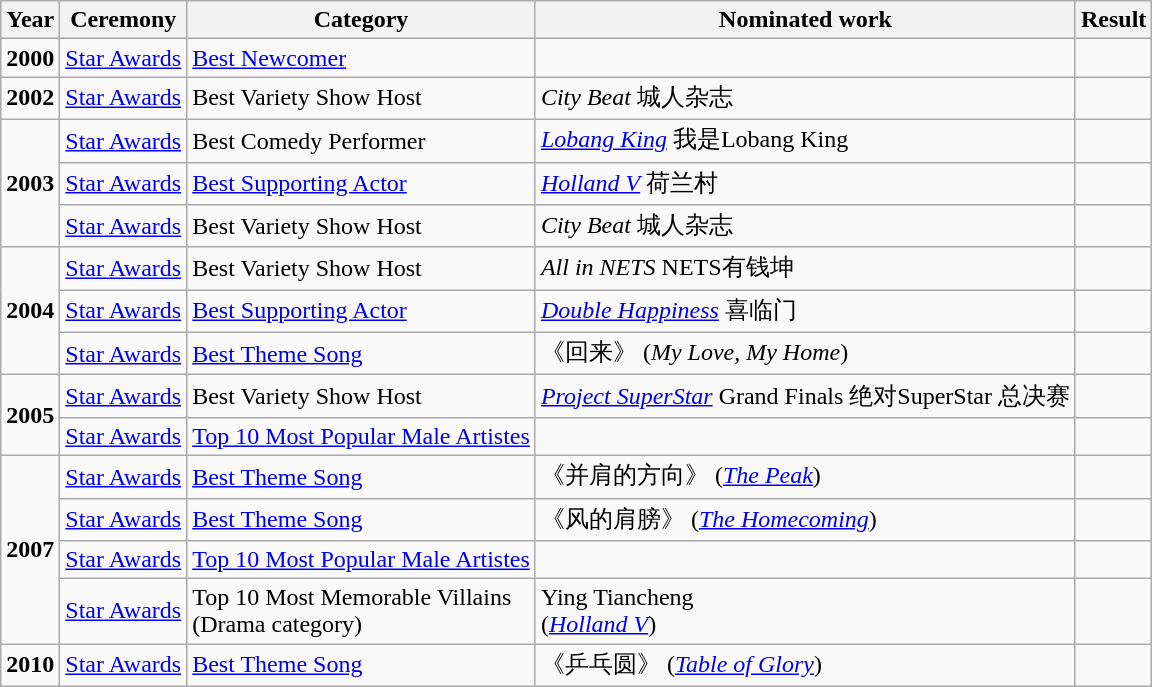<table class="wikitable sortable">
<tr>
<th>Year</th>
<th>Ceremony</th>
<th>Category</th>
<th>Nominated work</th>
<th>Result</th>
</tr>
<tr>
<td><strong>2000</strong></td>
<td><a href='#'>Star Awards</a></td>
<td><a href='#'>Best Newcomer</a></td>
<td></td>
<td></td>
</tr>
<tr>
<td><strong>2002</strong></td>
<td><a href='#'>Star Awards</a></td>
<td>Best Variety Show Host</td>
<td><em>City Beat</em> 城人杂志</td>
<td></td>
</tr>
<tr>
<td rowspan="3"><strong>2003</strong></td>
<td><a href='#'>Star Awards</a></td>
<td>Best Comedy Performer</td>
<td><em><a href='#'>Lobang King</a></em> 我是Lobang King</td>
<td></td>
</tr>
<tr>
<td><a href='#'>Star Awards</a></td>
<td><a href='#'>Best Supporting Actor</a></td>
<td><em><a href='#'>Holland V</a></em> 荷兰村</td>
<td></td>
</tr>
<tr>
<td><a href='#'>Star Awards</a></td>
<td>Best Variety Show Host</td>
<td><em>City Beat</em> 城人杂志</td>
<td></td>
</tr>
<tr>
<td rowspan="3"><strong>2004</strong></td>
<td><a href='#'>Star Awards</a></td>
<td>Best Variety Show Host</td>
<td><em>All in NETS</em> NETS有钱坤</td>
<td></td>
</tr>
<tr>
<td><a href='#'>Star Awards</a></td>
<td><a href='#'>Best Supporting Actor</a></td>
<td><em><a href='#'>Double Happiness</a></em> 喜临门</td>
<td></td>
</tr>
<tr>
<td><a href='#'> Star Awards</a></td>
<td><a href='#'>Best Theme Song</a></td>
<td>《回来》 (<em>My Love, My Home</em>)</td>
<td></td>
</tr>
<tr>
<td rowspan="2"><strong>2005</strong></td>
<td><a href='#'>Star Awards</a></td>
<td>Best Variety Show Host</td>
<td><em><a href='#'>Project SuperStar</a></em> Grand Finals 绝对SuperStar 总决赛</td>
<td></td>
</tr>
<tr>
<td><a href='#'>Star Awards</a></td>
<td><a href='#'>Top 10 Most Popular Male Artistes</a></td>
<td></td>
<td></td>
</tr>
<tr>
<td rowspan="4"><strong>2007 </strong></td>
<td><a href='#'>Star Awards</a></td>
<td><a href='#'>Best Theme Song</a></td>
<td>《并肩的方向》 (<em><a href='#'>The Peak</a></em>)</td>
<td></td>
</tr>
<tr>
<td><a href='#'>Star Awards</a></td>
<td><a href='#'>Best Theme Song</a></td>
<td>《风的肩膀》 (<em><a href='#'>The Homecoming</a></em>)</td>
<td></td>
</tr>
<tr>
<td><a href='#'>Star Awards</a></td>
<td><a href='#'>Top 10 Most Popular Male Artistes</a></td>
<td></td>
<td></td>
</tr>
<tr>
<td><a href='#'>Star Awards</a></td>
<td>Top 10 Most Memorable Villains <br> (Drama category)</td>
<td>Ying Tiancheng<br>(<em><a href='#'>Holland V</a></em>)</td>
<td></td>
</tr>
<tr>
<td><strong>2010</strong></td>
<td><a href='#'>Star Awards</a></td>
<td><a href='#'>Best Theme Song</a></td>
<td>《乒乓圆》 (<em><a href='#'>Table of Glory</a></em>)</td>
<td></td>
</tr>
</table>
